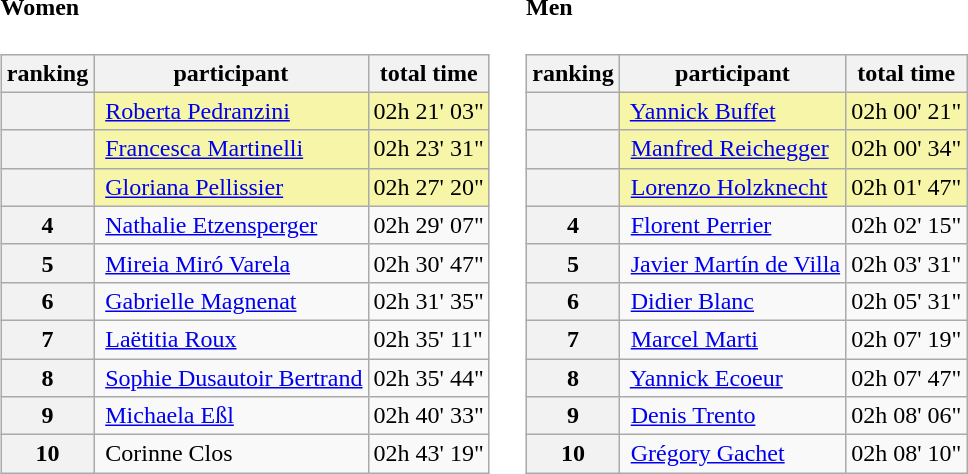<table>
<tr>
<td><br><h4>Women</h4><table class="wikitable">
<tr>
<th>ranking</th>
<th>participant</th>
<th>total time</th>
</tr>
<tr>
<th bgcolor="gold"></th>
<td bgcolor="#F7F6A8"> <a href='#'>Roberta Pedranzini</a></td>
<td bgcolor="#F7F6A8">02h 21' 03"</td>
</tr>
<tr>
<th bgcolor="silver"></th>
<td bgcolor="#F7F6A8"> <a href='#'>Francesca Martinelli</a></td>
<td bgcolor="#F7F6A8">02h 23' 31"</td>
</tr>
<tr>
<th bgcolor="#cc9966"></th>
<td bgcolor="#F7F6A8"> <a href='#'>Gloriana Pellissier</a></td>
<td bgcolor="#F7F6A8">02h 27' 20"</td>
</tr>
<tr>
<th>4</th>
<td> <a href='#'>Nathalie Etzensperger</a></td>
<td>02h 29' 07"</td>
</tr>
<tr>
<th>5</th>
<td> <a href='#'>Mireia Miró Varela</a></td>
<td>02h 30' 47"</td>
</tr>
<tr>
<th>6</th>
<td> <a href='#'>Gabrielle Magnenat</a></td>
<td>02h 31' 35"</td>
</tr>
<tr>
<th>7</th>
<td> <a href='#'>Laëtitia Roux</a></td>
<td>02h 35' 11"</td>
</tr>
<tr>
<th>8</th>
<td> <a href='#'>Sophie Dusautoir Bertrand</a></td>
<td>02h 35' 44"</td>
</tr>
<tr>
<th>9</th>
<td> <a href='#'>Michaela Eßl</a></td>
<td>02h 40' 33"</td>
</tr>
<tr>
<th>10</th>
<td> Corinne Clos</td>
<td>02h 43' 19"</td>
</tr>
</table>
</td>
<td></td>
<td><br><h4>Men</h4><table class="wikitable">
<tr>
<th>ranking</th>
<th>participant</th>
<th>total time</th>
</tr>
<tr>
<th bgcolor="gold"></th>
<td bgcolor="#F7F6A8"> <a href='#'>Yannick Buffet</a></td>
<td bgcolor="#F7F6A8">02h 00' 21"</td>
</tr>
<tr>
<th bgcolor="silver"></th>
<td bgcolor="#F7F6A8"> <a href='#'>Manfred Reichegger</a></td>
<td bgcolor="#F7F6A8">02h 00' 34"</td>
</tr>
<tr>
<th bgcolor="#cc9966"></th>
<td bgcolor="#F7F6A8"> <a href='#'>Lorenzo Holzknecht</a></td>
<td bgcolor="#F7F6A8">02h 01' 47"</td>
</tr>
<tr>
<th>4</th>
<td> <a href='#'>Florent Perrier</a></td>
<td>02h 02' 15"</td>
</tr>
<tr>
<th>5</th>
<td> <a href='#'>Javier Martín de Villa</a></td>
<td>02h 03' 31"</td>
</tr>
<tr>
<th>6</th>
<td> <a href='#'>Didier Blanc</a></td>
<td>02h 05' 31"</td>
</tr>
<tr>
<th>7</th>
<td> <a href='#'>Marcel Marti</a></td>
<td>02h 07' 19"</td>
</tr>
<tr>
<th>8</th>
<td> <a href='#'>Yannick Ecoeur</a></td>
<td>02h 07' 47"</td>
</tr>
<tr>
<th>9</th>
<td> <a href='#'>Denis Trento</a></td>
<td>02h 08' 06"</td>
</tr>
<tr>
<th>10</th>
<td> <a href='#'>Grégory Gachet</a></td>
<td>02h 08' 10"</td>
</tr>
</table>
</td>
</tr>
</table>
